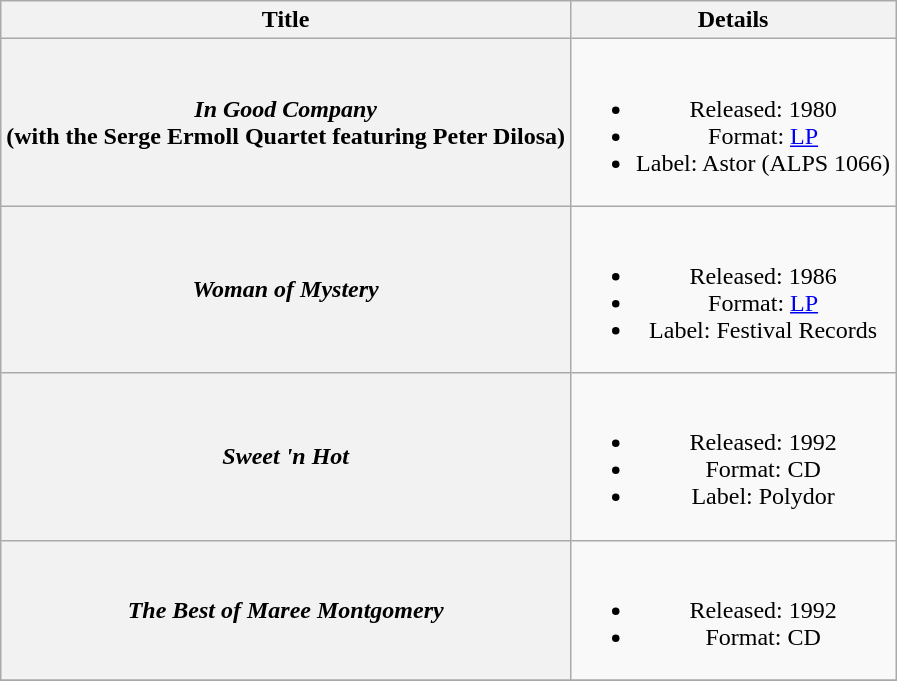<table class="wikitable plainrowheaders" style="text-align:center;" border="1">
<tr>
<th>Title</th>
<th>Details</th>
</tr>
<tr>
<th scope="row"><em>In Good Company</em> <br> (with the Serge Ermoll Quartet featuring Peter Dilosa)</th>
<td><br><ul><li>Released: 1980</li><li>Format: <a href='#'>LP</a></li><li>Label: Astor (ALPS 1066)</li></ul></td>
</tr>
<tr>
<th scope="row"><em>Woman of Mystery</em></th>
<td><br><ul><li>Released: 1986</li><li>Format: <a href='#'>LP</a></li><li>Label: Festival Records</li></ul></td>
</tr>
<tr>
<th scope="row"><em>Sweet 'n Hot</em></th>
<td><br><ul><li>Released: 1992</li><li>Format: CD</li><li>Label: Polydor</li></ul></td>
</tr>
<tr>
<th scope="row"><em>The Best of Maree Montgomery</em></th>
<td><br><ul><li>Released: 1992</li><li>Format: CD</li></ul></td>
</tr>
<tr>
</tr>
</table>
